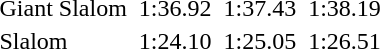<table>
<tr>
<td>Giant Slalom</td>
<td></td>
<td>1:36.92</td>
<td></td>
<td>1:37.43</td>
<td></td>
<td>1:38.19</td>
</tr>
<tr>
<td>Slalom</td>
<td></td>
<td>1:24.10</td>
<td></td>
<td>1:25.05</td>
<td></td>
<td>1:26.51</td>
</tr>
</table>
